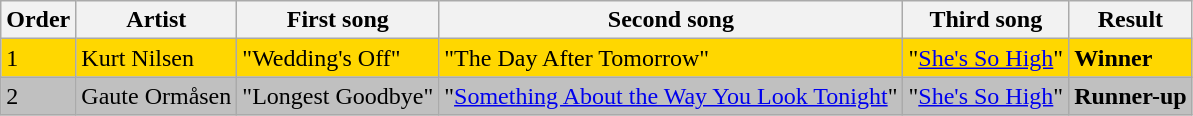<table class=wikitable>
<tr>
<th>Order</th>
<th>Artist</th>
<th>First song</th>
<th>Second song</th>
<th>Third song</th>
<th>Result</th>
</tr>
<tr style="background:gold;">
<td>1</td>
<td>Kurt Nilsen</td>
<td>"Wedding's Off"</td>
<td>"The Day After Tomorrow"</td>
<td>"<a href='#'>She's So High</a>"</td>
<td><strong>Winner</strong></td>
</tr>
<tr style="background:silver;">
<td>2</td>
<td>Gaute Ormåsen</td>
<td>"Longest Goodbye"</td>
<td>"<a href='#'>Something About the Way You Look Tonight</a>"</td>
<td>"<a href='#'>She's So High</a>"</td>
<td><strong>Runner-up</strong></td>
</tr>
</table>
